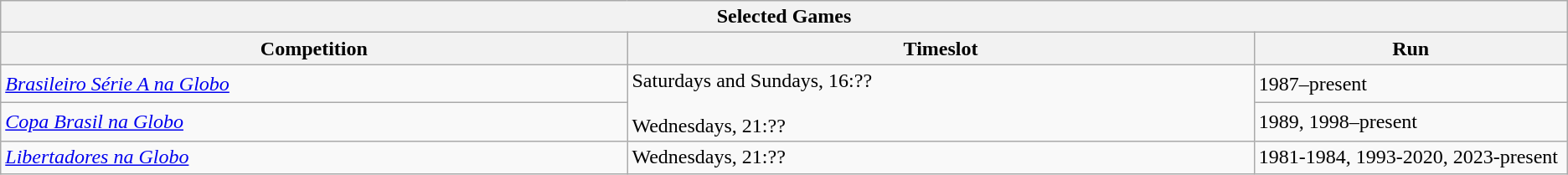<table class="wikitable">
<tr>
<th colspan="3">Selected Games</th>
</tr>
<tr>
<th style="width:10%;">Competition</th>
<th style="width:10%;">Timeslot</th>
<th style="width:5%;">Run</th>
</tr>
<tr>
<td><em><a href='#'>Brasileiro Série A na Globo</a></em></td>
<td rowspan="2">Saturdays and Sundays, 16:??<br><br>Wednesdays, 21:??</td>
<td>1987–present</td>
</tr>
<tr>
<td><em><a href='#'>Copa Brasil na Globo</a></em></td>
<td>1989, 1998–present</td>
</tr>
<tr>
<td><em><a href='#'>Libertadores na Globo</a></em></td>
<td>Wednesdays, 21:??</td>
<td>1981-1984, 1993-2020, 2023-present</td>
</tr>
</table>
